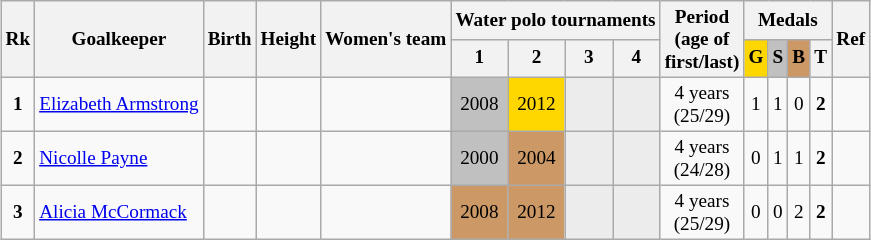<table class="wikitable sortable" style="text-align: center; font-size: 80%; margin-left: 1em;">
<tr>
<th rowspan="2">Rk</th>
<th rowspan="2">Goalkeeper</th>
<th rowspan="2">Birth</th>
<th rowspan="2">Height</th>
<th rowspan="2">Women's team</th>
<th colspan="4">Water polo tournaments</th>
<th rowspan="2">Period<br>(age of<br>first/last)</th>
<th colspan="4">Medals</th>
<th rowspan="2" class="unsortable">Ref</th>
</tr>
<tr>
<th>1</th>
<th class="unsortable">2</th>
<th style="width: 2em;" class="unsortable">3</th>
<th style="width: 2em;" class="unsortable">4</th>
<th style="background-color: gold;">G</th>
<th style="background-color: silver;">S</th>
<th style="background-color: #cc9966;">B</th>
<th>T</th>
</tr>
<tr>
<td><strong>1</strong></td>
<td style="text-align: left;" data-sort-value="Armstrong, Elizabeth"><a href='#'>Elizabeth Armstrong</a></td>
<td></td>
<td></td>
<td style="text-align: left;"></td>
<td style="background-color: silver;">2008</td>
<td style="background-color: gold;">2012</td>
<td style="background-color: #ececec;"></td>
<td style="background-color: #ececec;"></td>
<td>4 years<br>(25/29)</td>
<td>1</td>
<td>1</td>
<td>0</td>
<td><strong>2</strong></td>
<td></td>
</tr>
<tr>
<td><strong>2</strong></td>
<td style="text-align: left;" data-sort-value="Payne, Nicolle"><a href='#'>Nicolle Payne</a></td>
<td></td>
<td></td>
<td style="text-align: left;"></td>
<td style="background-color: silver;">2000</td>
<td style="background-color: #cc9966;">2004</td>
<td style="background-color: #ececec;"></td>
<td style="background-color: #ececec;"></td>
<td>4 years<br>(24/28)</td>
<td>0</td>
<td>1</td>
<td>1</td>
<td><strong>2</strong></td>
<td></td>
</tr>
<tr>
<td><strong>3</strong></td>
<td style="text-align: left;" data-sort-value="McCormack, Alicia"><a href='#'>Alicia McCormack</a></td>
<td></td>
<td></td>
<td style="text-align: left;"></td>
<td style="background-color: #cc9966;">2008</td>
<td style="background-color: #cc9966;">2012</td>
<td style="background-color: #ececec;"></td>
<td style="background-color: #ececec;"></td>
<td>4 years<br>(25/29)</td>
<td>0</td>
<td>0</td>
<td>2</td>
<td><strong>2</strong></td>
<td></td>
</tr>
</table>
